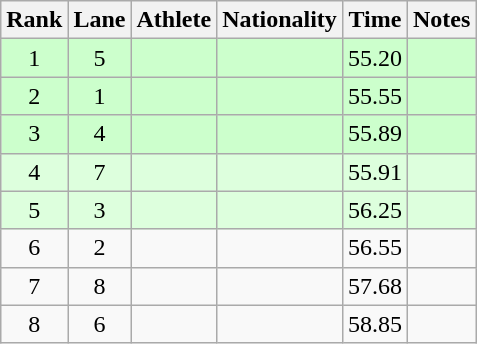<table class="wikitable sortable" style="text-align:center">
<tr>
<th>Rank</th>
<th>Lane</th>
<th>Athlete</th>
<th>Nationality</th>
<th>Time</th>
<th class=unsortable>Notes</th>
</tr>
<tr bgcolor=ccffcc>
<td>1</td>
<td>5</td>
<td align=left></td>
<td align=left></td>
<td>55.20</td>
<td></td>
</tr>
<tr bgcolor=ccffcc>
<td>2</td>
<td>1</td>
<td align=left></td>
<td align=left></td>
<td>55.55</td>
<td></td>
</tr>
<tr bgcolor=ccffcc>
<td>3</td>
<td>4</td>
<td align=left></td>
<td align=left></td>
<td>55.89</td>
<td></td>
</tr>
<tr bgcolor=ddffdd>
<td>4</td>
<td>7</td>
<td align=left></td>
<td align=left></td>
<td>55.91</td>
<td></td>
</tr>
<tr bgcolor=ddffdd>
<td>5</td>
<td>3</td>
<td align=left></td>
<td align=left></td>
<td>56.25</td>
<td></td>
</tr>
<tr>
<td>6</td>
<td>2</td>
<td align=left></td>
<td align=left></td>
<td>56.55</td>
<td></td>
</tr>
<tr>
<td>7</td>
<td>8</td>
<td align=left></td>
<td align=left></td>
<td>57.68</td>
<td></td>
</tr>
<tr>
<td>8</td>
<td>6</td>
<td align=left></td>
<td align="left"></td>
<td>58.85</td>
<td></td>
</tr>
</table>
